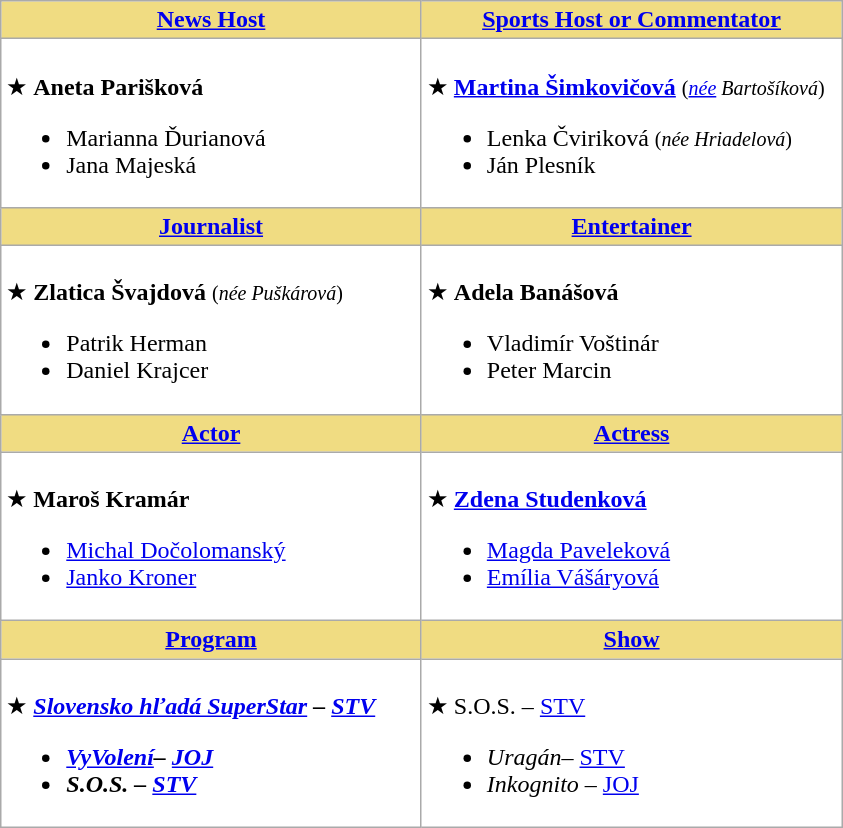<table class=wikitable style="background:white">
<tr>
<th style=background:#F0DC82 width=273><a href='#'>News Host</a></th>
<th style=background:#F0DC82 width=273><a href='#'>Sports Host or Commentator</a></th>
</tr>
<tr>
<td scope=row valign=top><br>★ <strong>Aneta Parišková</strong><ul><li>Marianna Ďurianová</li><li>Jana Majeská</li></ul></td>
<td scope=row valign=top><br>★ <strong><a href='#'>Martina Šimkovičová</a></strong> <small>(<em><a href='#'>née</a> Bartošíková</em>)</small><ul><li>Lenka Čviriková <small>(<em>née Hriadelová</em>)</small></li><li>Ján Plesník</li></ul></td>
</tr>
<tr>
<th style=background:#F0DC82 width=273><a href='#'>Journalist</a></th>
<th style=background:#F0DC82 width=273><a href='#'>Entertainer</a></th>
</tr>
<tr>
<td scope=row valign=top><br>★ <strong>Zlatica Švajdová</strong> <small>(<em>née Puškárová</em>)</small><ul><li>Patrik Herman</li><li>Daniel Krajcer</li></ul></td>
<td scope=row valign=top><br>★ <strong>Adela Banášová</strong><ul><li>Vladimír Voštinár</li><li>Peter Marcin</li></ul></td>
</tr>
<tr>
<th style=background:#F0DC82 width=273><a href='#'>Actor</a></th>
<th style=background:#F0DC82 width=273><a href='#'>Actress</a></th>
</tr>
<tr>
<td scope=row valign=top><br>★ <strong>Maroš Kramár</strong><ul><li><a href='#'>Michal Dočolomanský</a></li><li><a href='#'>Janko Kroner</a></li></ul></td>
<td scope=row valign=top><br>★ <strong><a href='#'>Zdena Studenková</a></strong><ul><li><a href='#'>Magda Paveleková</a></li><li><a href='#'>Emília Vášáryová</a></li></ul></td>
</tr>
<tr>
<th style=background:#F0DC82 width=273><a href='#'>Program</a></th>
<th style=background:#F0DC82 width=273><a href='#'>Show</a></th>
</tr>
<tr>
<td scope=row valign=top><br>★ <strong><em><a href='#'>Slovensko hľadá SuperStar</a><em> – <a href='#'>STV</a><strong><ul><li></em><a href='#'>VyVolení</a><em>– <a href='#'>JOJ</a></li><li></em>S.O.S.<em> – <a href='#'>STV</a></li></ul></td>
<td scope=row valign=top><br>★ </em></strong>S.O.S.</em> – <a href='#'>STV</a></strong><ul><li><em>Uragán</em>– <a href='#'>STV</a></li><li><em>Inkognito</em> – <a href='#'>JOJ</a></li></ul></td>
</tr>
</table>
